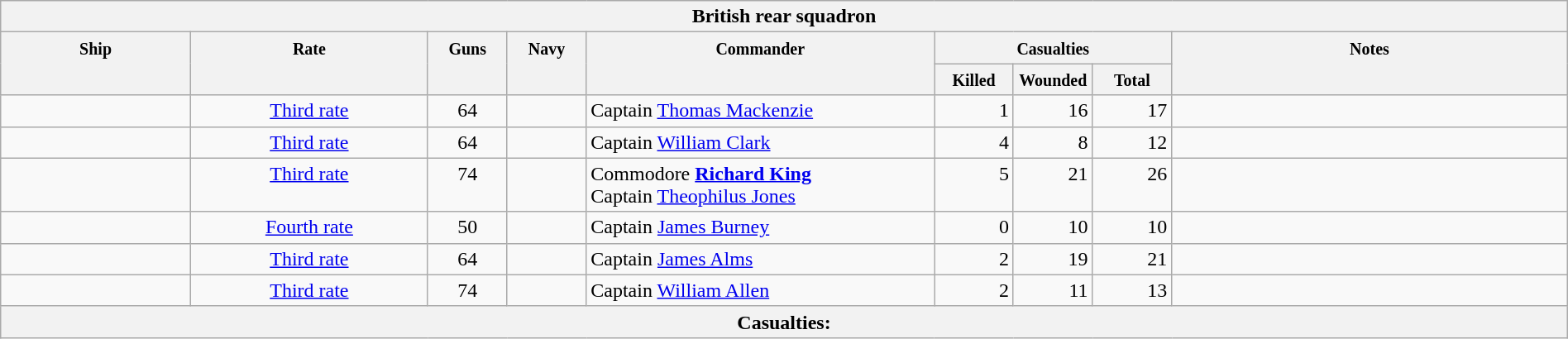<table class="wikitable" border="1" style="width:100%;">
<tr style="vertical-align:top;">
<th colspan="11" bgcolor="white">British rear squadron</th>
</tr>
<tr valign="top"|- style="vertical-align:top;">
<th width=12%; align= center rowspan=2><small> Ship </small></th>
<th width=15%; align= center rowspan=2><small> Rate </small></th>
<th width=5%; align= center rowspan=2><small> Guns </small></th>
<th width=5%; align= center rowspan=2><small> Navy </small></th>
<th width=22%; align= center rowspan=2><small> Commander </small></th>
<th width=15%; align= center colspan=3><small>Casualties</small></th>
<th width=25%; align= center rowspan=2><small>Notes</small></th>
</tr>
<tr style="vertical-align:top;">
<th width=5%; align= center><small> Killed </small></th>
<th width=5%; align= center><small> Wounded </small></th>
<th width=5%; align= center><small> Total</small></th>
</tr>
<tr style="vertical-align:top;">
<td align= left></td>
<td align= center><a href='#'>Third rate</a></td>
<td align= center>64</td>
<td align= center></td>
<td align= left>Captain <a href='#'>Thomas Mackenzie</a></td>
<td align= right>1</td>
<td align= right>16</td>
<td align= right>17</td>
<td align= left></td>
</tr>
<tr style="vertical-align:top;">
<td align= left></td>
<td align= center><a href='#'>Third rate</a></td>
<td align= center>64</td>
<td align= center></td>
<td align= left>Captain <a href='#'>William Clark</a></td>
<td align= right>4</td>
<td align= right>8</td>
<td align= right>12</td>
<td align= left></td>
</tr>
<tr style="vertical-align:top;">
<td align= left></td>
<td align= center><a href='#'>Third rate</a></td>
<td align= center>74</td>
<td align= center></td>
<td align= left>Commodore <strong><a href='#'>Richard King</a></strong><br>Captain <a href='#'>Theophilus Jones</a></td>
<td align= right>5</td>
<td align= right>21</td>
<td align= right>26</td>
<td align= left></td>
</tr>
<tr style="vertical-align:top;">
<td align= left></td>
<td align= center><a href='#'>Fourth rate</a></td>
<td align= center>50</td>
<td align= center></td>
<td align= left>Captain <a href='#'>James Burney</a></td>
<td align= right>0</td>
<td align= right>10</td>
<td align= right>10</td>
<td align= left></td>
</tr>
<tr style="vertical-align:top;">
<td align= left></td>
<td align= center><a href='#'>Third rate</a></td>
<td align= center>64</td>
<td align= center></td>
<td align= left>Captain <a href='#'>James Alms</a></td>
<td align= right>2</td>
<td align= right>19</td>
<td align= right>21</td>
<td align= left></td>
</tr>
<tr style="vertical-align:top;">
<td align= left></td>
<td align= center><a href='#'>Third rate</a></td>
<td align= center>74</td>
<td align= center></td>
<td align= left>Captain <a href='#'>William Allen</a></td>
<td align= right>2</td>
<td align= right>11</td>
<td align= right>13</td>
<td align= left></td>
</tr>
<tr style="vertical-align:top;">
<th colspan="11" bgcolor="white">Casualties:</th>
</tr>
</table>
